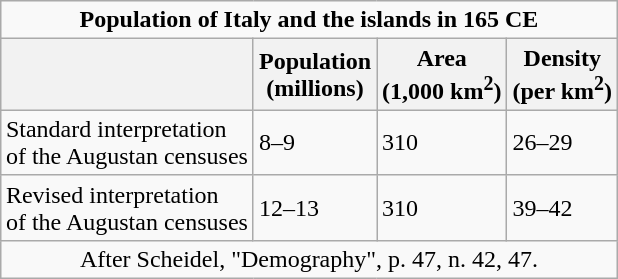<table class="wikitable" style="margin:1em auto;">
<tr>
<td colspan = "4" align="center"><strong>Population of Italy and the islands in 165 CE</strong></td>
</tr>
<tr>
<th></th>
<th>Population<br>(millions)</th>
<th>Area<br>(1,000 km<sup>2</sup>)</th>
<th>Density<br>(per km<sup>2</sup>)</th>
</tr>
<tr>
<td>Standard interpretation<br>of the Augustan censuses</td>
<td>8–9</td>
<td>310</td>
<td>26–29</td>
</tr>
<tr>
<td>Revised interpretation<br>of the Augustan censuses</td>
<td>12–13</td>
<td>310</td>
<td>39–42</td>
</tr>
<tr>
<td colspan = "7" align="center">After Scheidel, "Demography", p. 47, n. 42, 47.</td>
</tr>
</table>
